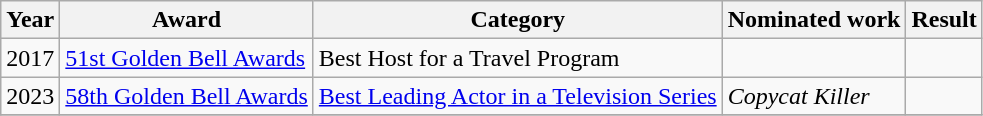<table class="wikitable sortable">
<tr>
<th>Year</th>
<th>Award</th>
<th>Category</th>
<th>Nominated work</th>
<th>Result</th>
</tr>
<tr>
<td>2017</td>
<td><a href='#'>51st Golden Bell Awards</a></td>
<td>Best Host for a Travel Program</td>
<td></td>
<td></td>
</tr>
<tr>
<td>2023</td>
<td><a href='#'>58th Golden Bell Awards</a></td>
<td><a href='#'>Best Leading Actor in a Television Series</a></td>
<td><em>Copycat Killer</em></td>
<td></td>
</tr>
<tr>
</tr>
</table>
